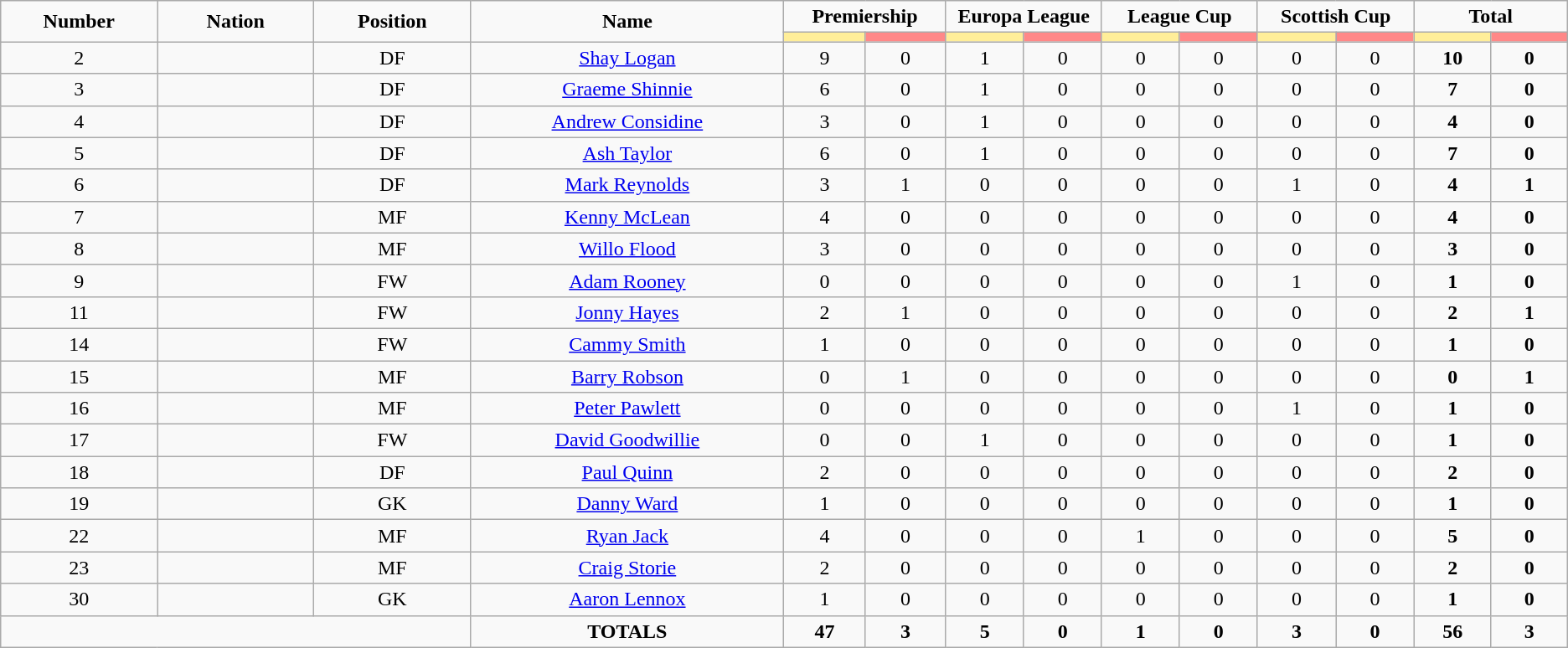<table class="wikitable" style="font-size: 100%; text-align: center;">
<tr>
<td rowspan="2" width="10%" align="center"><strong>Number</strong></td>
<td rowspan="2" width="10%" align="center"><strong>Nation</strong></td>
<td rowspan="2" width="10%" align="center"><strong>Position</strong></td>
<td rowspan="2" width="20%" align="center"><strong>Name</strong></td>
<td colspan="2" align="center"><strong>Premiership</strong></td>
<td colspan="2" align="center"><strong>Europa League</strong></td>
<td colspan="2" align="center"><strong>League Cup</strong></td>
<td colspan="2" align="center"><strong>Scottish Cup</strong></td>
<td colspan="2" align="center"><strong>Total </strong></td>
</tr>
<tr>
<th width=60 style="background: #FFEE99"></th>
<th width=60 style="background: #FF8888"></th>
<th width=60 style="background: #FFEE99"></th>
<th width=60 style="background: #FF8888"></th>
<th width=60 style="background: #FFEE99"></th>
<th width=60 style="background: #FF8888"></th>
<th width=60 style="background: #FFEE99"></th>
<th width=60 style="background: #FF8888"></th>
<th width=60 style="background: #FFEE99"></th>
<th width=60 style="background: #FF8888"></th>
</tr>
<tr>
<td>2</td>
<td></td>
<td>DF</td>
<td><a href='#'>Shay Logan</a></td>
<td>9</td>
<td>0</td>
<td>1</td>
<td>0</td>
<td>0</td>
<td>0</td>
<td>0</td>
<td>0</td>
<td><strong>10</strong></td>
<td><strong>0</strong></td>
</tr>
<tr>
<td>3</td>
<td></td>
<td>DF</td>
<td><a href='#'>Graeme Shinnie</a></td>
<td>6</td>
<td>0</td>
<td>1</td>
<td>0</td>
<td>0</td>
<td>0</td>
<td>0</td>
<td>0</td>
<td><strong>7</strong></td>
<td><strong>0</strong></td>
</tr>
<tr>
<td>4</td>
<td></td>
<td>DF</td>
<td><a href='#'>Andrew Considine</a></td>
<td>3</td>
<td>0</td>
<td>1</td>
<td>0</td>
<td>0</td>
<td>0</td>
<td>0</td>
<td>0</td>
<td><strong>4</strong></td>
<td><strong>0</strong></td>
</tr>
<tr>
<td>5</td>
<td></td>
<td>DF</td>
<td><a href='#'>Ash Taylor</a></td>
<td>6</td>
<td>0</td>
<td>1</td>
<td>0</td>
<td>0</td>
<td>0</td>
<td>0</td>
<td>0</td>
<td><strong>7</strong></td>
<td><strong>0</strong></td>
</tr>
<tr>
<td>6</td>
<td></td>
<td>DF</td>
<td><a href='#'>Mark Reynolds</a></td>
<td>3</td>
<td>1</td>
<td>0</td>
<td>0</td>
<td>0</td>
<td>0</td>
<td>1</td>
<td>0</td>
<td><strong>4</strong></td>
<td><strong>1</strong></td>
</tr>
<tr>
<td>7</td>
<td></td>
<td>MF</td>
<td><a href='#'>Kenny McLean</a></td>
<td>4</td>
<td>0</td>
<td>0</td>
<td>0</td>
<td>0</td>
<td>0</td>
<td>0</td>
<td>0</td>
<td><strong>4</strong></td>
<td><strong>0</strong></td>
</tr>
<tr>
<td>8</td>
<td></td>
<td>MF</td>
<td><a href='#'>Willo Flood</a></td>
<td>3</td>
<td>0</td>
<td>0</td>
<td>0</td>
<td>0</td>
<td>0</td>
<td>0</td>
<td>0</td>
<td><strong>3</strong></td>
<td><strong>0</strong></td>
</tr>
<tr>
<td>9</td>
<td></td>
<td>FW</td>
<td><a href='#'>Adam Rooney</a></td>
<td>0</td>
<td>0</td>
<td>0</td>
<td>0</td>
<td>0</td>
<td>0</td>
<td>1</td>
<td>0</td>
<td><strong>1</strong></td>
<td><strong>0</strong></td>
</tr>
<tr>
<td>11</td>
<td></td>
<td>FW</td>
<td><a href='#'>Jonny Hayes</a></td>
<td>2</td>
<td>1</td>
<td>0</td>
<td>0</td>
<td>0</td>
<td>0</td>
<td>0</td>
<td>0</td>
<td><strong>2</strong></td>
<td><strong>1</strong></td>
</tr>
<tr>
<td>14</td>
<td></td>
<td>FW</td>
<td><a href='#'>Cammy Smith</a></td>
<td>1</td>
<td>0</td>
<td>0</td>
<td>0</td>
<td>0</td>
<td>0</td>
<td>0</td>
<td>0</td>
<td><strong>1</strong></td>
<td><strong>0</strong></td>
</tr>
<tr>
<td>15</td>
<td></td>
<td>MF</td>
<td><a href='#'>Barry Robson</a></td>
<td>0</td>
<td>1</td>
<td>0</td>
<td>0</td>
<td>0</td>
<td>0</td>
<td>0</td>
<td>0</td>
<td><strong>0</strong></td>
<td><strong>1</strong></td>
</tr>
<tr>
<td>16</td>
<td></td>
<td>MF</td>
<td><a href='#'>Peter Pawlett</a></td>
<td>0</td>
<td>0</td>
<td>0</td>
<td>0</td>
<td>0</td>
<td>0</td>
<td>1</td>
<td>0</td>
<td><strong>1</strong></td>
<td><strong>0</strong></td>
</tr>
<tr>
<td>17</td>
<td></td>
<td>FW</td>
<td><a href='#'>David Goodwillie</a></td>
<td>0</td>
<td>0</td>
<td>1</td>
<td>0</td>
<td>0</td>
<td>0</td>
<td>0</td>
<td>0</td>
<td><strong>1</strong></td>
<td><strong>0</strong></td>
</tr>
<tr>
<td>18</td>
<td></td>
<td>DF</td>
<td><a href='#'>Paul Quinn</a></td>
<td>2</td>
<td>0</td>
<td>0</td>
<td>0</td>
<td>0</td>
<td>0</td>
<td>0</td>
<td>0</td>
<td><strong>2</strong></td>
<td><strong>0</strong></td>
</tr>
<tr>
<td>19</td>
<td></td>
<td>GK</td>
<td><a href='#'>Danny Ward</a></td>
<td>1</td>
<td>0</td>
<td>0</td>
<td>0</td>
<td>0</td>
<td>0</td>
<td>0</td>
<td>0</td>
<td><strong>1</strong></td>
<td><strong>0</strong></td>
</tr>
<tr>
<td>22</td>
<td></td>
<td>MF</td>
<td><a href='#'>Ryan Jack</a></td>
<td>4</td>
<td>0</td>
<td>0</td>
<td>0</td>
<td>1</td>
<td>0</td>
<td>0</td>
<td>0</td>
<td><strong>5</strong></td>
<td><strong>0</strong></td>
</tr>
<tr>
<td>23</td>
<td></td>
<td>MF</td>
<td><a href='#'>Craig Storie</a></td>
<td>2</td>
<td>0</td>
<td>0</td>
<td>0</td>
<td>0</td>
<td>0</td>
<td>0</td>
<td>0</td>
<td><strong>2</strong></td>
<td><strong>0</strong></td>
</tr>
<tr>
<td>30</td>
<td></td>
<td>GK</td>
<td><a href='#'>Aaron Lennox</a></td>
<td>1</td>
<td>0</td>
<td>0</td>
<td>0</td>
<td>0</td>
<td>0</td>
<td>0</td>
<td>0</td>
<td><strong>1</strong></td>
<td><strong>0</strong></td>
</tr>
<tr>
<td colspan="3"></td>
<td><strong>TOTALS</strong></td>
<td><strong>47</strong></td>
<td><strong>3</strong></td>
<td><strong>5</strong></td>
<td><strong>0</strong></td>
<td><strong>1</strong></td>
<td><strong>0</strong></td>
<td><strong>3</strong></td>
<td><strong>0</strong></td>
<td><strong>56</strong></td>
<td><strong>3</strong></td>
</tr>
</table>
